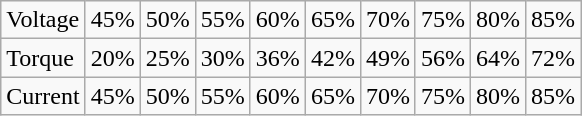<table class="wikitable">
<tr>
<td>Voltage</td>
<td>45%</td>
<td>50%</td>
<td>55%</td>
<td>60%</td>
<td>65%</td>
<td>70%</td>
<td>75%</td>
<td>80%</td>
<td>85%</td>
</tr>
<tr>
<td>Torque</td>
<td>20%</td>
<td>25%</td>
<td>30%</td>
<td>36%</td>
<td>42%</td>
<td>49%</td>
<td>56%</td>
<td>64%</td>
<td>72%</td>
</tr>
<tr>
<td>Current</td>
<td>45%</td>
<td>50%</td>
<td>55%</td>
<td>60%</td>
<td>65%</td>
<td>70%</td>
<td>75%</td>
<td>80%</td>
<td>85%</td>
</tr>
</table>
